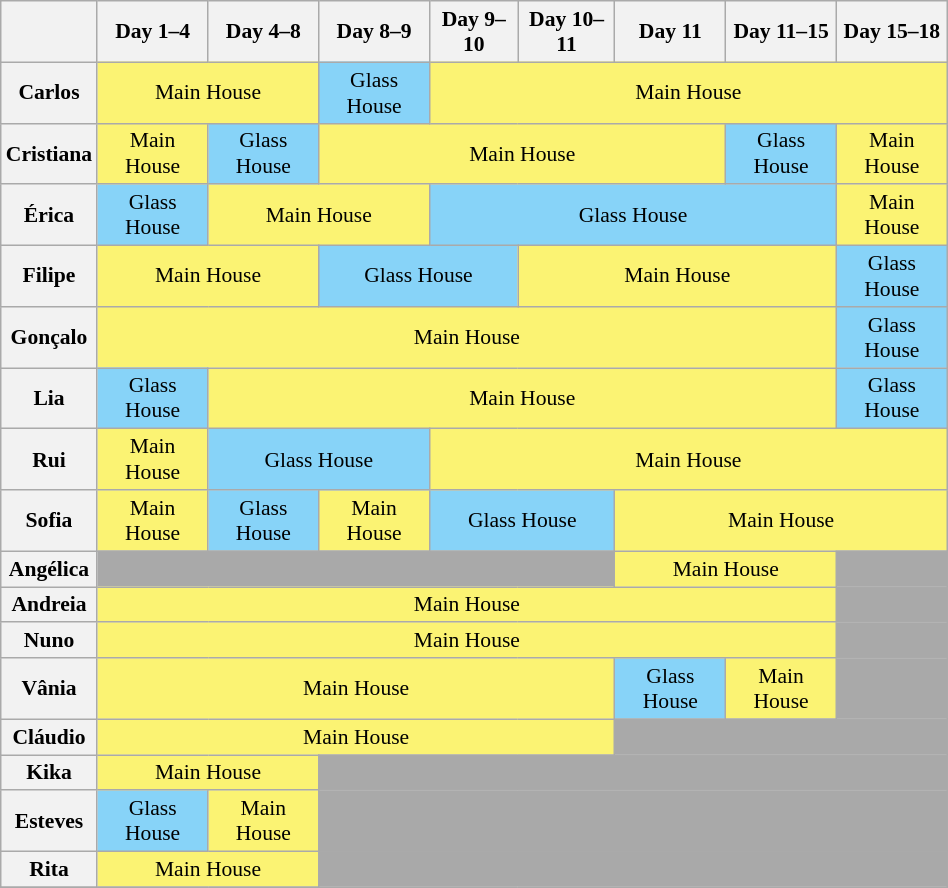<table class="wikitable" style="text-align:center; font-size:90%; width:50%;">
<tr>
<th></th>
<th>Day 1–4</th>
<th>Day 4–8</th>
<th>Day 8–9</th>
<th>Day 9–10</th>
<th>Day 10–11</th>
<th>Day 11</th>
<th>Day 11–15</th>
<th>Day 15–18</th>
</tr>
<tr>
<th>Carlos</th>
<td colspan="2" bgcolor="#FBF373">Main House</td>
<td bgcolor="#87D3F8">Glass House</td>
<td colspan="5" bgcolor="#FBF373">Main House</td>
</tr>
<tr>
<th>Cristiana</th>
<td bgcolor="#FBF373">Main House</td>
<td bgcolor="#87D3F8">Glass House</td>
<td colspan="4" bgcolor="#FBF373">Main House</td>
<td bgcolor="#87D3F8">Glass House</td>
<td bgcolor="#FBF373">Main House</td>
</tr>
<tr>
<th>Érica</th>
<td bgcolor="#87D3F8">Glass House</td>
<td colspan="2" bgcolor="#FBF373">Main House</td>
<td colspan="4" bgcolor="#87D3F8">Glass House</td>
<td bgcolor="#FBF373">Main House</td>
</tr>
<tr>
<th>Filipe</th>
<td colspan="2" bgcolor="#FBF373">Main House</td>
<td colspan="2" bgcolor="#87D3F8">Glass House</td>
<td colspan="3" bgcolor="#FBF373">Main House</td>
<td bgcolor="#87D3F8">Glass House</td>
</tr>
<tr>
<th>Gonçalo</th>
<td colspan="7" bgcolor="#FBF373">Main House</td>
<td bgcolor="#87D3F8">Glass House</td>
</tr>
<tr>
<th>Lia</th>
<td bgcolor="#87D3F8">Glass House</td>
<td colspan="6" bgcolor="#FBF373">Main House</td>
<td bgcolor="#87D3F8">Glass House</td>
</tr>
<tr>
<th>Rui</th>
<td bgcolor="#FBF373">Main House</td>
<td colspan="2" bgcolor="#87D3F8">Glass House</td>
<td colspan="5" bgcolor="#FBF373">Main House</td>
</tr>
<tr>
<th>Sofia</th>
<td bgcolor="#FBF373">Main House</td>
<td bgcolor="#87D3F8">Glass House</td>
<td bgcolor="#FBF373">Main House</td>
<td colspan="2" bgcolor="#87D3F8">Glass House</td>
<td colspan="3" bgcolor="#FBF373">Main House</td>
</tr>
<tr>
<th>Angélica</th>
<td colspan="5" bgcolor="A9A9A9"></td>
<td colspan="2" bgcolor="#FBF373">Main House</td>
<td bgcolor="A9A9A9"></td>
</tr>
<tr>
<th>Andreia</th>
<td colspan="7" bgcolor="#FBF373">Main House</td>
<td bgcolor="A9A9A9"></td>
</tr>
<tr>
<th>Nuno</th>
<td colspan="7" bgcolor="#FBF373">Main House</td>
<td bgcolor="A9A9A9"></td>
</tr>
<tr>
<th>Vânia</th>
<td colspan="5" bgcolor="#FBF373">Main House</td>
<td bgcolor="#87D3F8">Glass House</td>
<td bgcolor="#FBF373">Main House</td>
<td bgcolor="A9A9A9"></td>
</tr>
<tr>
<th>Cláudio</th>
<td colspan="5" bgcolor="#FBF373">Main House</td>
<td colspan="3" bgcolor="A9A9A9"></td>
</tr>
<tr>
<th>Kika</th>
<td colspan="2" bgcolor="#FBF373">Main House</td>
<td colspan="6" bgcolor="A9A9A9"></td>
</tr>
<tr>
<th>Esteves</th>
<td bgcolor="#87D3F8">Glass House</td>
<td bgcolor="#FBF373">Main House</td>
<td colspan="6" bgcolor="A9A9A9"></td>
</tr>
<tr>
<th>Rita</th>
<td colspan="2" bgcolor="#FBF373">Main House</td>
<td colspan="6" bgcolor="A9A9A9"></td>
</tr>
<tr>
</tr>
</table>
